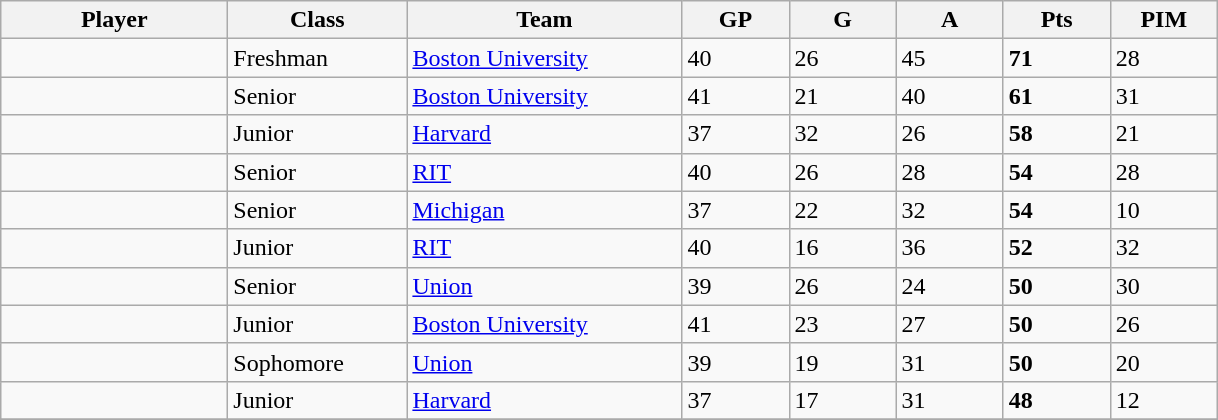<table class="wikitable sortable">
<tr>
<th style="width: 9em;">Player</th>
<th style="width: 7em;">Class</th>
<th style="width: 11em;">Team</th>
<th style="width: 4em;">GP</th>
<th style="width: 4em;">G</th>
<th style="width: 4em;">A</th>
<th style="width: 4em;">Pts</th>
<th style="width: 4em;">PIM</th>
</tr>
<tr>
<td></td>
<td>Freshman</td>
<td><a href='#'>Boston University</a></td>
<td>40</td>
<td>26</td>
<td>45</td>
<td><strong>71</strong></td>
<td>28</td>
</tr>
<tr>
<td></td>
<td>Senior</td>
<td><a href='#'>Boston University</a></td>
<td>41</td>
<td>21</td>
<td>40</td>
<td><strong>61</strong></td>
<td>31</td>
</tr>
<tr>
<td></td>
<td>Junior</td>
<td><a href='#'>Harvard</a></td>
<td>37</td>
<td>32</td>
<td>26</td>
<td><strong>58</strong></td>
<td>21</td>
</tr>
<tr>
<td></td>
<td>Senior</td>
<td><a href='#'>RIT</a></td>
<td>40</td>
<td>26</td>
<td>28</td>
<td><strong>54</strong></td>
<td>28</td>
</tr>
<tr>
<td></td>
<td>Senior</td>
<td><a href='#'>Michigan</a></td>
<td>37</td>
<td>22</td>
<td>32</td>
<td><strong>54</strong></td>
<td>10</td>
</tr>
<tr>
<td></td>
<td>Junior</td>
<td><a href='#'>RIT</a></td>
<td>40</td>
<td>16</td>
<td>36</td>
<td><strong>52</strong></td>
<td>32</td>
</tr>
<tr>
<td></td>
<td>Senior</td>
<td><a href='#'>Union</a></td>
<td>39</td>
<td>26</td>
<td>24</td>
<td><strong>50</strong></td>
<td>30</td>
</tr>
<tr>
<td></td>
<td>Junior</td>
<td><a href='#'>Boston University</a></td>
<td>41</td>
<td>23</td>
<td>27</td>
<td><strong>50</strong></td>
<td>26</td>
</tr>
<tr>
<td></td>
<td>Sophomore</td>
<td><a href='#'>Union</a></td>
<td>39</td>
<td>19</td>
<td>31</td>
<td><strong>50</strong></td>
<td>20</td>
</tr>
<tr>
<td></td>
<td>Junior</td>
<td><a href='#'>Harvard</a></td>
<td>37</td>
<td>17</td>
<td>31</td>
<td><strong>48</strong></td>
<td>12</td>
</tr>
<tr>
</tr>
</table>
